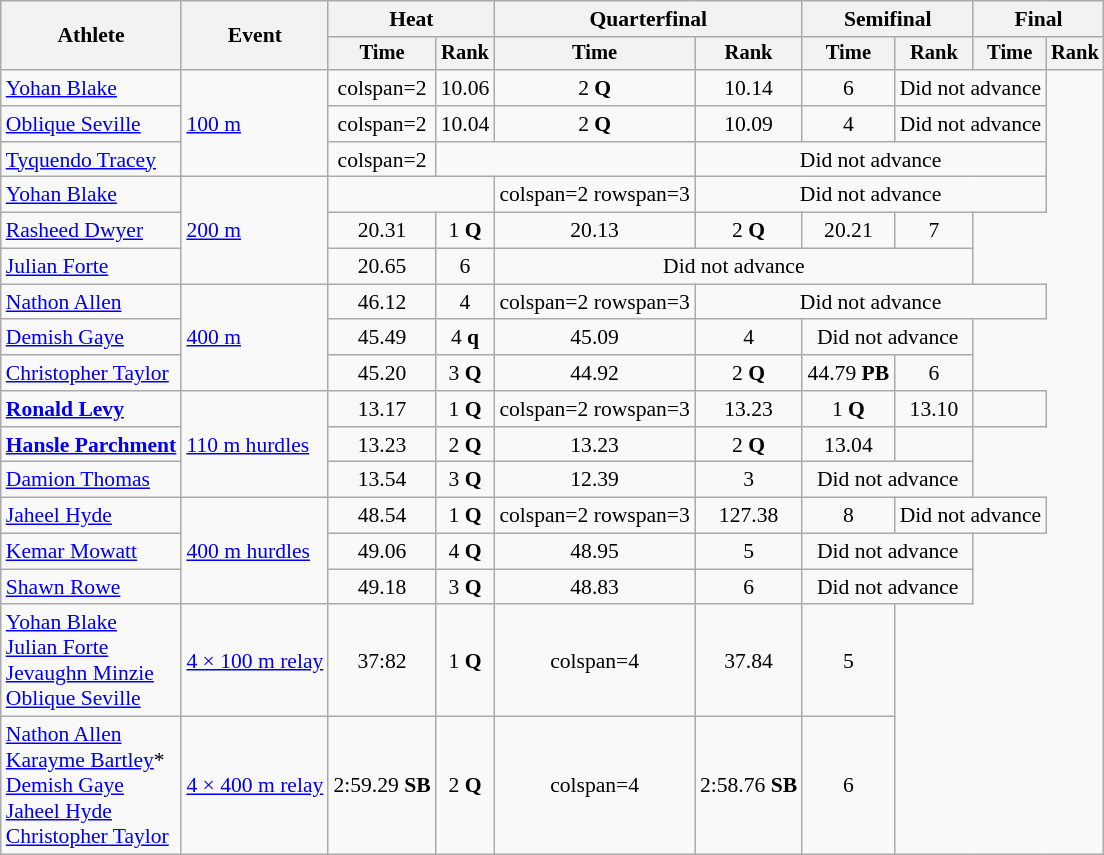<table class=wikitable style=font-size:90%;text-align:center>
<tr>
<th rowspan=2>Athlete</th>
<th rowspan=2>Event</th>
<th colspan=2>Heat</th>
<th colspan=2>Quarterfinal</th>
<th colspan=2>Semifinal</th>
<th colspan=2>Final</th>
</tr>
<tr style=font-size:95%>
<th>Time</th>
<th>Rank</th>
<th>Time</th>
<th>Rank</th>
<th>Time</th>
<th>Rank</th>
<th>Time</th>
<th>Rank</th>
</tr>
<tr>
<td align=left><a href='#'>Yohan Blake</a></td>
<td align=left rowspan=3><a href='#'>100 m</a></td>
<td>colspan=2 </td>
<td>10.06</td>
<td>2 <strong>Q</strong></td>
<td>10.14</td>
<td>6</td>
<td colspan=2>Did not advance</td>
</tr>
<tr>
<td align=left><a href='#'>Oblique Seville</a></td>
<td>colspan=2 </td>
<td>10.04</td>
<td>2 <strong>Q</strong></td>
<td>10.09</td>
<td>4</td>
<td colspan=2>Did not advance</td>
</tr>
<tr>
<td align=left><a href='#'>Tyquendo Tracey</a></td>
<td>colspan=2 </td>
<td colspan="2"></td>
<td colspan="4">Did not advance</td>
</tr>
<tr>
<td align=left><a href='#'>Yohan Blake</a></td>
<td align=left rowspan=3><a href='#'>200 m</a></td>
<td colspan="2"></td>
<td>colspan=2 rowspan=3 </td>
<td colspan="4">Did not advance</td>
</tr>
<tr>
<td align=left><a href='#'>Rasheed Dwyer</a></td>
<td>20.31</td>
<td>1 <strong>Q</strong></td>
<td>20.13</td>
<td>2 <strong>Q</strong></td>
<td>20.21</td>
<td>7</td>
</tr>
<tr>
<td align=left><a href='#'>Julian Forte</a></td>
<td>20.65</td>
<td>6</td>
<td colspan=4>Did not advance</td>
</tr>
<tr>
<td align=left><a href='#'>Nathon Allen</a></td>
<td align=left rowspan=3><a href='#'>400 m</a></td>
<td>46.12</td>
<td>4</td>
<td>colspan=2 rowspan=3 </td>
<td colspan=4>Did not advance</td>
</tr>
<tr>
<td align=left><a href='#'>Demish Gaye</a></td>
<td>45.49</td>
<td>4 <strong>q</strong></td>
<td>45.09</td>
<td>4</td>
<td colspan=2>Did not advance</td>
</tr>
<tr>
<td align=left><a href='#'>Christopher Taylor</a></td>
<td>45.20</td>
<td>3 <strong>Q</strong></td>
<td>44.92</td>
<td>2 <strong>Q</strong></td>
<td>44.79 <strong>PB</strong></td>
<td>6</td>
</tr>
<tr>
<td align=left><strong><a href='#'>Ronald Levy</a></strong></td>
<td align=left rowspan=3><a href='#'>110 m hurdles</a></td>
<td>13.17</td>
<td>1 <strong>Q</strong></td>
<td>colspan=2 rowspan=3 </td>
<td>13.23</td>
<td>1 <strong>Q</strong></td>
<td>13.10</td>
<td></td>
</tr>
<tr>
<td align=left><strong><a href='#'>Hansle Parchment</a></strong></td>
<td>13.23</td>
<td>2 <strong>Q</strong></td>
<td>13.23</td>
<td>2 <strong>Q</strong></td>
<td>13.04</td>
<td></td>
</tr>
<tr>
<td align=left><a href='#'>Damion Thomas</a></td>
<td>13.54</td>
<td>3 <strong>Q</strong></td>
<td>12.39</td>
<td>3</td>
<td colspan=2>Did not advance</td>
</tr>
<tr>
<td align=left><a href='#'>Jaheel Hyde</a></td>
<td align=left rowspan=3><a href='#'>400 m hurdles</a></td>
<td>48.54</td>
<td>1 <strong>Q</strong></td>
<td>colspan=2 rowspan=3 </td>
<td>127.38</td>
<td>8</td>
<td colspan=2>Did not advance</td>
</tr>
<tr>
<td align=left><a href='#'>Kemar Mowatt</a></td>
<td>49.06</td>
<td>4 <strong>Q</strong></td>
<td>48.95</td>
<td>5</td>
<td colspan=2>Did not advance</td>
</tr>
<tr>
<td align=left><a href='#'>Shawn Rowe</a></td>
<td>49.18</td>
<td>3 <strong>Q</strong></td>
<td>48.83</td>
<td>6</td>
<td colspan=2>Did not advance</td>
</tr>
<tr>
<td align=left><a href='#'>Yohan Blake</a><br><a href='#'>Julian Forte</a><br><a href='#'>Jevaughn Minzie</a><br><a href='#'>Oblique Seville</a></td>
<td align=left><a href='#'>4 × 100 m relay</a></td>
<td>37:82</td>
<td>1 <strong>Q</strong></td>
<td>colspan=4 </td>
<td>37.84</td>
<td>5</td>
</tr>
<tr>
<td align=left><a href='#'>Nathon Allen</a><br><a href='#'>Karayme Bartley</a>*<br><a href='#'>Demish Gaye</a><br><a href='#'>Jaheel Hyde</a><br><a href='#'>Christopher Taylor</a></td>
<td align=left><a href='#'>4 × 400 m relay</a></td>
<td>2:59.29 <strong>SB</strong></td>
<td>2 <strong>Q</strong></td>
<td>colspan=4 </td>
<td>2:58.76 <strong>SB</strong></td>
<td>6</td>
</tr>
</table>
